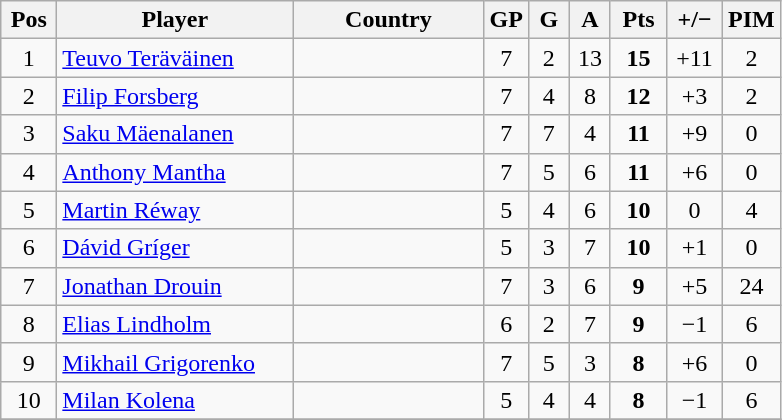<table class="wikitable sortable" style="text-align: center;">
<tr>
<th width=30>Pos</th>
<th width=150>Player</th>
<th width=120>Country</th>
<th width=20>GP</th>
<th width=20>G</th>
<th width=20>A</th>
<th width=30>Pts</th>
<th width=30>+/−</th>
<th width=30>PIM</th>
</tr>
<tr>
<td>1</td>
<td align=left><a href='#'>Teuvo Teräväinen</a></td>
<td align=left></td>
<td>7</td>
<td>2</td>
<td>13</td>
<td><strong>15</strong></td>
<td>+11</td>
<td>2</td>
</tr>
<tr>
<td>2</td>
<td align=left><a href='#'>Filip Forsberg</a></td>
<td align=left></td>
<td>7</td>
<td>4</td>
<td>8</td>
<td><strong>12</strong></td>
<td>+3</td>
<td>2</td>
</tr>
<tr>
<td>3</td>
<td align=left><a href='#'>Saku Mäenalanen</a></td>
<td align=left></td>
<td>7</td>
<td>7</td>
<td>4</td>
<td><strong>11</strong></td>
<td>+9</td>
<td>0</td>
</tr>
<tr>
<td>4</td>
<td align=left><a href='#'>Anthony Mantha</a></td>
<td align=left></td>
<td>7</td>
<td>5</td>
<td>6</td>
<td><strong>11</strong></td>
<td>+6</td>
<td>0</td>
</tr>
<tr>
<td>5</td>
<td align=left><a href='#'>Martin Réway</a></td>
<td align=left></td>
<td>5</td>
<td>4</td>
<td>6</td>
<td><strong>10</strong></td>
<td>0</td>
<td>4</td>
</tr>
<tr>
<td>6</td>
<td align=left><a href='#'>Dávid Gríger</a></td>
<td align=left></td>
<td>5</td>
<td>3</td>
<td>7</td>
<td><strong>10</strong></td>
<td>+1</td>
<td>0</td>
</tr>
<tr>
<td>7</td>
<td align=left><a href='#'>Jonathan Drouin</a></td>
<td align=left></td>
<td>7</td>
<td>3</td>
<td>6</td>
<td><strong>9</strong></td>
<td>+5</td>
<td>24</td>
</tr>
<tr>
<td>8</td>
<td align=left><a href='#'>Elias Lindholm</a></td>
<td align=left></td>
<td>6</td>
<td>2</td>
<td>7</td>
<td><strong>9</strong></td>
<td>−1</td>
<td>6</td>
</tr>
<tr>
<td>9</td>
<td align=left><a href='#'>Mikhail Grigorenko</a></td>
<td align=left></td>
<td>7</td>
<td>5</td>
<td>3</td>
<td><strong>8</strong></td>
<td>+6</td>
<td>0</td>
</tr>
<tr>
<td>10</td>
<td align=left><a href='#'>Milan Kolena</a></td>
<td align=left></td>
<td>5</td>
<td>4</td>
<td>4</td>
<td><strong>8</strong></td>
<td>−1</td>
<td>6</td>
</tr>
<tr>
</tr>
</table>
